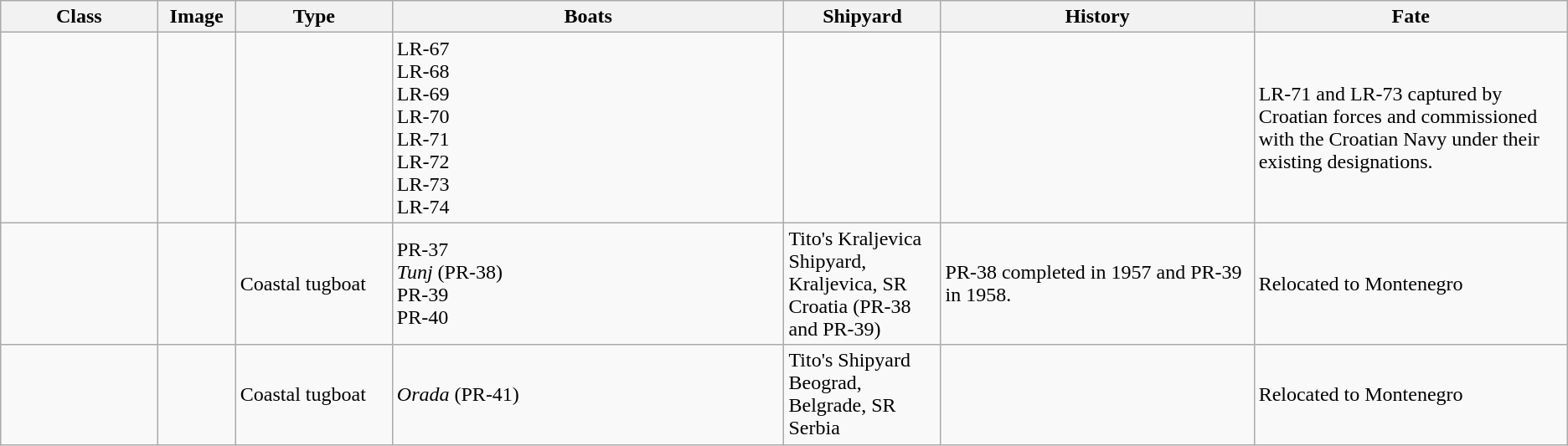<table class="wikitable">
<tr>
<th style="text-align:center;width:10%;">Class</th>
<th style="text-align:center;width:5%;">Image</th>
<th style="text-align:center; width:10%;">Type</th>
<th style="text-align:center; width:25%;">Boats</th>
<th style="text-align:center; width:10%;">Shipyard</th>
<th style="text-align:center; width:20%;">History</th>
<th style="text-align:center; width:25%;">Fate</th>
</tr>
<tr>
<td></td>
<td></td>
<td></td>
<td>LR-67<br>LR-68<br>LR-69<br>LR-70<br>LR-71<br>LR-72<br>LR-73<br>LR-74</td>
<td></td>
<td></td>
<td>LR-71 and LR-73 captured by Croatian forces and commissioned with the Croatian Navy under their existing designations.</td>
</tr>
<tr>
<td></td>
<td></td>
<td>Coastal tugboat</td>
<td>PR-37<br><em>Tunj</em> (PR-38)<br>PR-39<br>PR-40</td>
<td>Tito's Kraljevica Shipyard, Kraljevica, SR Croatia (PR-38 and PR-39)</td>
<td>PR-38 completed in 1957 and PR-39 in 1958.</td>
<td>Relocated to Montenegro</td>
</tr>
<tr>
<td></td>
<td></td>
<td>Coastal tugboat</td>
<td><em>Orada</em> (PR-41)</td>
<td>Tito's Shipyard Beograd, Belgrade, SR Serbia</td>
<td></td>
<td>Relocated to Montenegro</td>
</tr>
</table>
